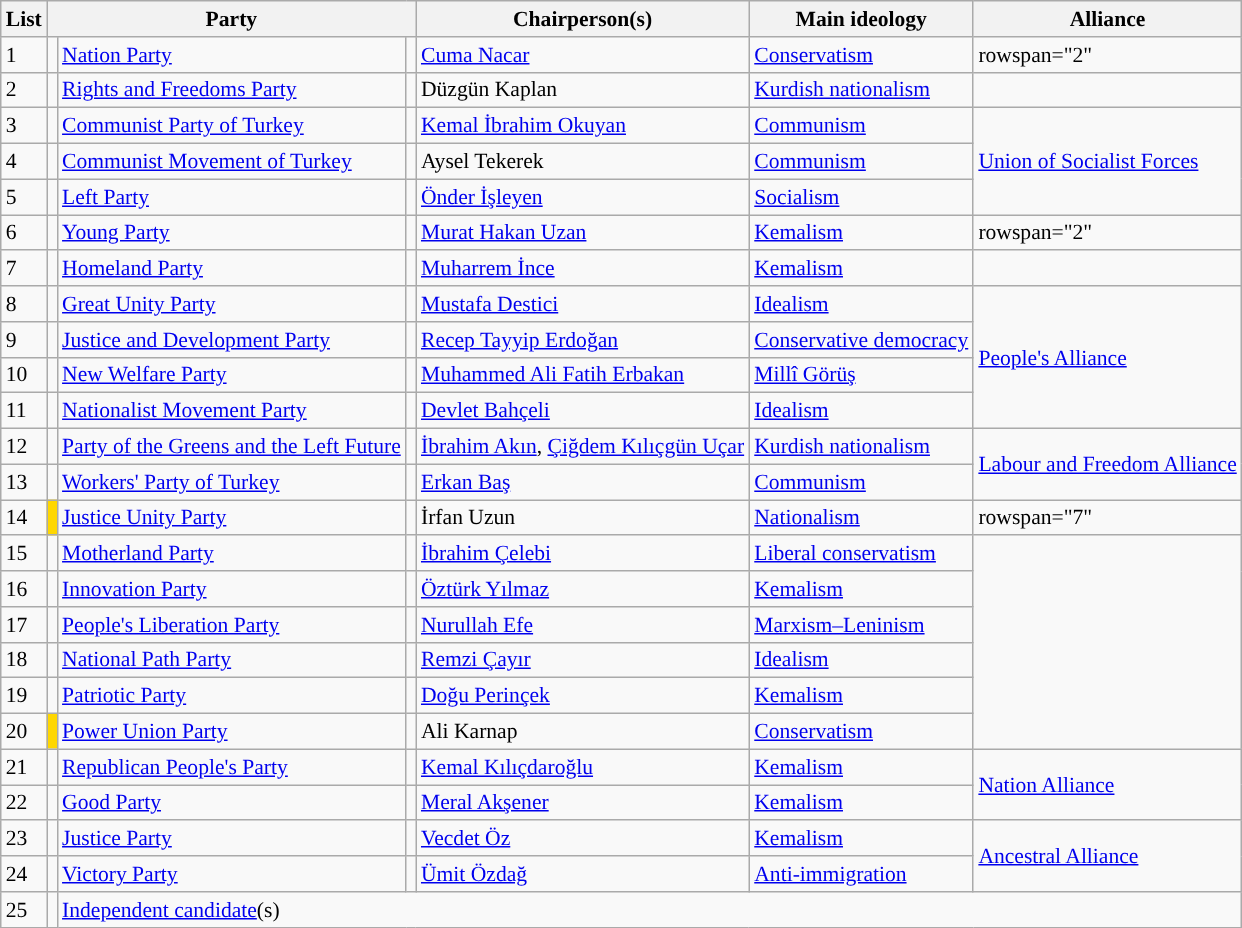<table class="wikitable mw-uncollapsed" style="text-align:left; font-size:90%">
<tr>
<th>List</th>
<th colspan="3">Party</th>
<th>Chairperson(s)</th>
<th>Main ideology</th>
<th>Alliance</th>
</tr>
<tr>
<td>1</td>
<td style="background:"></td>
<td><a href='#'>Nation Party</a></td>
<td></td>
<td><a href='#'>Cuma Nacar</a></td>
<td><a href='#'>Conservatism</a></td>
<td>rowspan="2" </td>
</tr>
<tr>
<td>2</td>
<td style="background:"></td>
<td><a href='#'>Rights and Freedoms Party</a></td>
<td></td>
<td>Düzgün Kaplan</td>
<td><a href='#'>Kurdish nationalism</a></td>
</tr>
<tr>
<td>3</td>
<td style="background:"></td>
<td><a href='#'>Communist Party of Turkey</a></td>
<td></td>
<td><a href='#'>Kemal İbrahim Okuyan</a></td>
<td><a href='#'>Communism</a></td>
<td rowspan="3"><a href='#'>Union of Socialist Forces</a></td>
</tr>
<tr>
<td>4</td>
<td style="background:"></td>
<td><a href='#'>Communist Movement of Turkey</a></td>
<td></td>
<td>Aysel Tekerek</td>
<td><a href='#'>Communism</a></td>
</tr>
<tr>
<td>5</td>
<td style="background:"></td>
<td><a href='#'>Left Party</a></td>
<td></td>
<td><a href='#'>Önder İşleyen</a></td>
<td><a href='#'>Socialism</a></td>
</tr>
<tr>
<td>6</td>
<td style="background:"></td>
<td><a href='#'>Young Party</a></td>
<td></td>
<td><a href='#'>Murat Hakan Uzan</a></td>
<td><a href='#'>Kemalism</a></td>
<td>rowspan="2" </td>
</tr>
<tr>
<td>7</td>
<td style="background:"></td>
<td><a href='#'>Homeland Party</a></td>
<td></td>
<td><a href='#'>Muharrem İnce</a></td>
<td><a href='#'>Kemalism</a></td>
</tr>
<tr>
<td>8</td>
<td style="background:"></td>
<td><a href='#'>Great Unity Party</a></td>
<td></td>
<td><a href='#'>Mustafa Destici</a></td>
<td><a href='#'>Idealism</a></td>
<td rowspan="4"><a href='#'>People's Alliance</a></td>
</tr>
<tr>
<td>9</td>
<td style="background:"></td>
<td><a href='#'>Justice and Development Party</a></td>
<td></td>
<td><a href='#'>Recep Tayyip Erdoğan</a></td>
<td><a href='#'>Conservative democracy</a></td>
</tr>
<tr>
<td>10</td>
<td style="background:"></td>
<td><a href='#'>New Welfare Party</a></td>
<td></td>
<td><a href='#'>Muhammed Ali Fatih Erbakan</a></td>
<td><a href='#'>Millî Görüş</a></td>
</tr>
<tr>
<td>11</td>
<td style="background:"></td>
<td><a href='#'>Nationalist Movement Party</a></td>
<td></td>
<td><a href='#'>Devlet Bahçeli</a></td>
<td><a href='#'>Idealism</a></td>
</tr>
<tr>
<td>12</td>
<td style="background:"></td>
<td><a href='#'>Party of the Greens and the Left Future</a></td>
<td></td>
<td><a href='#'>İbrahim Akın</a>, <a href='#'>Çiğdem Kılıçgün Uçar</a></td>
<td><a href='#'>Kurdish nationalism</a></td>
<td rowspan="2"><a href='#'>Labour and Freedom Alliance</a></td>
</tr>
<tr>
<td>13</td>
<td style="background:"></td>
<td><a href='#'>Workers' Party of Turkey</a></td>
<td></td>
<td><a href='#'>Erkan Baş</a></td>
<td><a href='#'>Communism</a></td>
</tr>
<tr>
<td>14</td>
<td style="background-color:#FFD700"></td>
<td><a href='#'>Justice Unity Party</a></td>
<td></td>
<td>İrfan Uzun</td>
<td><a href='#'>Nationalism</a></td>
<td>rowspan="7" </td>
</tr>
<tr>
<td>15</td>
<td style="background:"></td>
<td><a href='#'>Motherland Party</a></td>
<td></td>
<td><a href='#'>İbrahim Çelebi</a></td>
<td><a href='#'>Liberal conservatism</a></td>
</tr>
<tr>
<td>16</td>
<td style="background:"></td>
<td><a href='#'>Innovation Party</a></td>
<td></td>
<td><a href='#'>Öztürk Yılmaz</a></td>
<td><a href='#'>Kemalism</a></td>
</tr>
<tr>
<td>17</td>
<td style="background:"></td>
<td><a href='#'>People's Liberation Party</a></td>
<td></td>
<td><a href='#'>Nurullah Efe</a></td>
<td><a href='#'>Marxism–Leninism</a></td>
</tr>
<tr>
<td>18</td>
<td style="background:"></td>
<td><a href='#'>National Path Party</a></td>
<td></td>
<td><a href='#'>Remzi Çayır</a></td>
<td><a href='#'>Idealism</a></td>
</tr>
<tr>
<td>19</td>
<td style="background:"></td>
<td><a href='#'>Patriotic Party</a></td>
<td></td>
<td><a href='#'>Doğu Perinçek</a></td>
<td><a href='#'>Kemalism</a></td>
</tr>
<tr>
<td>20</td>
<td style="background:#FFD700;"></td>
<td><a href='#'>Power Union Party</a></td>
<td></td>
<td>Ali Karnap</td>
<td><a href='#'>Conservatism</a></td>
</tr>
<tr>
<td>21</td>
<td style="background:"></td>
<td><a href='#'>Republican People's Party</a></td>
<td></td>
<td><a href='#'>Kemal Kılıçdaroğlu</a></td>
<td><a href='#'>Kemalism</a></td>
<td rowspan="2"><a href='#'>Nation Alliance</a></td>
</tr>
<tr>
<td>22</td>
<td style="background:"></td>
<td><a href='#'>Good Party</a></td>
<td></td>
<td><a href='#'>Meral Akşener</a></td>
<td><a href='#'>Kemalism</a></td>
</tr>
<tr>
<td>23</td>
<td style="background:"></td>
<td><a href='#'>Justice Party</a></td>
<td></td>
<td><a href='#'>Vecdet Öz</a></td>
<td><a href='#'>Kemalism</a></td>
<td rowspan="2"><a href='#'>Ancestral Alliance</a></td>
</tr>
<tr>
<td>24</td>
<td style="background:"></td>
<td><a href='#'>Victory Party</a></td>
<td></td>
<td><a href='#'>Ümit Özdağ</a></td>
<td><a href='#'>Anti-immigration</a></td>
</tr>
<tr>
<td>25</td>
<td style="background:"></td>
<td colspan="5"><a href='#'>Independent candidate</a>(s)</td>
</tr>
</table>
